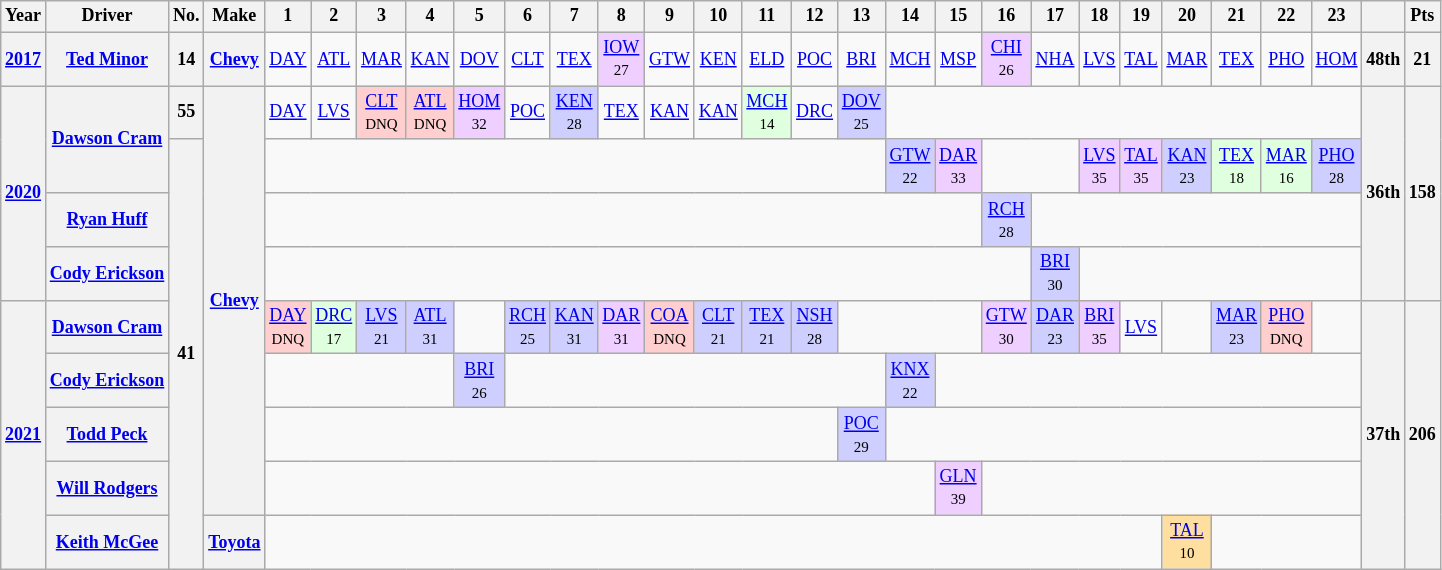<table class="wikitable" style="text-align:center; font-size:75%">
<tr>
<th>Year</th>
<th>Driver</th>
<th>No.</th>
<th>Make</th>
<th>1</th>
<th>2</th>
<th>3</th>
<th>4</th>
<th>5</th>
<th>6</th>
<th>7</th>
<th>8</th>
<th>9</th>
<th>10</th>
<th>11</th>
<th>12</th>
<th>13</th>
<th>14</th>
<th>15</th>
<th>16</th>
<th>17</th>
<th>18</th>
<th>19</th>
<th>20</th>
<th>21</th>
<th>22</th>
<th>23</th>
<th></th>
<th>Pts</th>
</tr>
<tr>
<th><a href='#'>2017</a></th>
<th><a href='#'>Ted Minor</a></th>
<th>14</th>
<th><a href='#'>Chevy</a></th>
<td><a href='#'>DAY</a></td>
<td><a href='#'>ATL</a></td>
<td><a href='#'>MAR</a></td>
<td><a href='#'>KAN</a></td>
<td><a href='#'>DOV</a></td>
<td><a href='#'>CLT</a></td>
<td><a href='#'>TEX</a></td>
<td style="background:#EFCFFF;"><a href='#'>IOW</a><br><small>27</small></td>
<td><a href='#'>GTW</a></td>
<td><a href='#'>KEN</a></td>
<td><a href='#'>ELD</a></td>
<td><a href='#'>POC</a></td>
<td><a href='#'>BRI</a></td>
<td><a href='#'>MCH</a></td>
<td><a href='#'>MSP</a></td>
<td style="background:#EFCFFF;"><a href='#'>CHI</a><br><small>26</small></td>
<td><a href='#'>NHA</a></td>
<td><a href='#'>LVS</a></td>
<td><a href='#'>TAL</a></td>
<td><a href='#'>MAR</a></td>
<td><a href='#'>TEX</a></td>
<td><a href='#'>PHO</a></td>
<td><a href='#'>HOM</a></td>
<th>48th</th>
<th>21</th>
</tr>
<tr>
<th rowspan=4><a href='#'>2020</a></th>
<th rowspan=2><a href='#'>Dawson Cram</a></th>
<th>55</th>
<th rowspan=8><a href='#'>Chevy</a></th>
<td><a href='#'>DAY</a></td>
<td><a href='#'>LVS</a></td>
<td style="background:#FFCFCF;"><a href='#'>CLT</a><br><small>DNQ</small></td>
<td style="background:#FFCFCF;"><a href='#'>ATL</a><br><small>DNQ</small></td>
<td style="background:#EFCFFF;"><a href='#'>HOM</a><br><small>32</small></td>
<td><a href='#'>POC</a></td>
<td style="background:#CFCFFF;"><a href='#'>KEN</a><br><small>28</small></td>
<td><a href='#'>TEX</a></td>
<td><a href='#'>KAN</a></td>
<td><a href='#'>KAN</a></td>
<td style="background:#DFFFDF;"><a href='#'>MCH</a><br><small>14</small></td>
<td><a href='#'>DRC</a></td>
<td style="background:#CFCFFF;"><a href='#'>DOV</a><br><small>25</small></td>
<td colspan=10></td>
<th rowspan=4>36th</th>
<th rowspan=4>158</th>
</tr>
<tr>
<th rowspan=8>41</th>
<td colspan=13></td>
<td style="background:#CFCFFF;"><a href='#'>GTW</a><br><small>22</small></td>
<td style="background:#EFCFFF;"><a href='#'>DAR</a><br><small>33</small></td>
<td colspan=2></td>
<td style="background:#EFCFFF;"><a href='#'>LVS</a><br><small>35</small></td>
<td style="background:#EFCFFF;"><a href='#'>TAL</a><br><small>35</small></td>
<td style="background:#CFCFFF;"><a href='#'>KAN</a><br><small>23</small></td>
<td style="background:#DFFFDF;"><a href='#'>TEX</a><br><small>18</small></td>
<td style="background:#DFFFDF;"><a href='#'>MAR</a><br><small>16</small></td>
<td style="background:#CFCFFF;"><a href='#'>PHO</a><br><small>28</small></td>
</tr>
<tr>
<th><a href='#'>Ryan Huff</a></th>
<td colspan=15></td>
<td style="background:#CFCFFF;"><a href='#'>RCH</a><br><small>28</small></td>
<td colspan=7></td>
</tr>
<tr>
<th><a href='#'>Cody Erickson</a></th>
<td colspan=16></td>
<td style="background:#CFCFFF;"><a href='#'>BRI</a><br><small>30</small></td>
<td colspan=6></td>
</tr>
<tr>
<th rowspan=5><a href='#'>2021</a></th>
<th><a href='#'>Dawson Cram</a></th>
<td style="background:#FFCFCF;"><a href='#'>DAY</a><br><small>DNQ</small></td>
<td style="background:#DFFFDF;"><a href='#'>DRC</a><br><small>17</small></td>
<td style="background:#CFCFFF;"><a href='#'>LVS</a><br><small>21</small></td>
<td style="background:#CFCFFF;"><a href='#'>ATL</a><br><small>31</small></td>
<td colspan=1></td>
<td style="background:#CFCFFF;"><a href='#'>RCH</a><br><small>25</small></td>
<td style="background:#CFCFFF;"><a href='#'>KAN</a><br><small>31</small></td>
<td style="background:#EFCFFF;"><a href='#'>DAR</a><br><small>31</small></td>
<td style="background:#FFCFCF;"><a href='#'>COA</a><br><small>DNQ</small></td>
<td style="background:#CFCFFF;"><a href='#'>CLT</a><br><small>21</small></td>
<td style="background:#CFCFFF;"><a href='#'>TEX</a><br><small>21</small></td>
<td style="background:#CFCFFF;"><a href='#'>NSH</a><br><small>28</small></td>
<td colspan=3></td>
<td style="background:#EFCFFF;"><a href='#'>GTW</a><br><small>30</small></td>
<td style="background:#CFCFFF;"><a href='#'>DAR</a><br><small>23</small></td>
<td style="background:#EFCFFF;"><a href='#'>BRI</a><br><small>35</small></td>
<td><a href='#'>LVS</a></td>
<td colspan=1></td>
<td style="background:#CFCFFF;"><a href='#'>MAR</a><br><small>23</small></td>
<td style="background:#FFCFCF;"><a href='#'>PHO</a><br><small>DNQ</small></td>
<td colspan=1></td>
<th rowspan=5>37th</th>
<th rowspan=5>206</th>
</tr>
<tr>
<th><a href='#'>Cody Erickson</a></th>
<td colspan=4></td>
<td style="background:#CFCFFF;"><a href='#'>BRI</a><br><small>26</small></td>
<td colspan=8></td>
<td style="background:#CFCFFF;"><a href='#'>KNX</a><br><small>22</small></td>
<td colspan=9></td>
</tr>
<tr>
<th><a href='#'>Todd Peck</a></th>
<td colspan=12></td>
<td style="background:#CFCFFF;"><a href='#'>POC</a><br><small>29</small></td>
<td colspan=10></td>
</tr>
<tr>
<th><a href='#'>Will Rodgers</a></th>
<td colspan=14></td>
<td style="background:#EFCFFF;"><a href='#'>GLN</a><br><small>39</small></td>
<td colspan=8></td>
</tr>
<tr>
<th><a href='#'>Keith McGee</a></th>
<th><a href='#'>Toyota</a></th>
<td colspan=19></td>
<td style="background:#FFDF9F;"><a href='#'>TAL</a><br><small>10</small></td>
<td colspan=3></td>
</tr>
</table>
